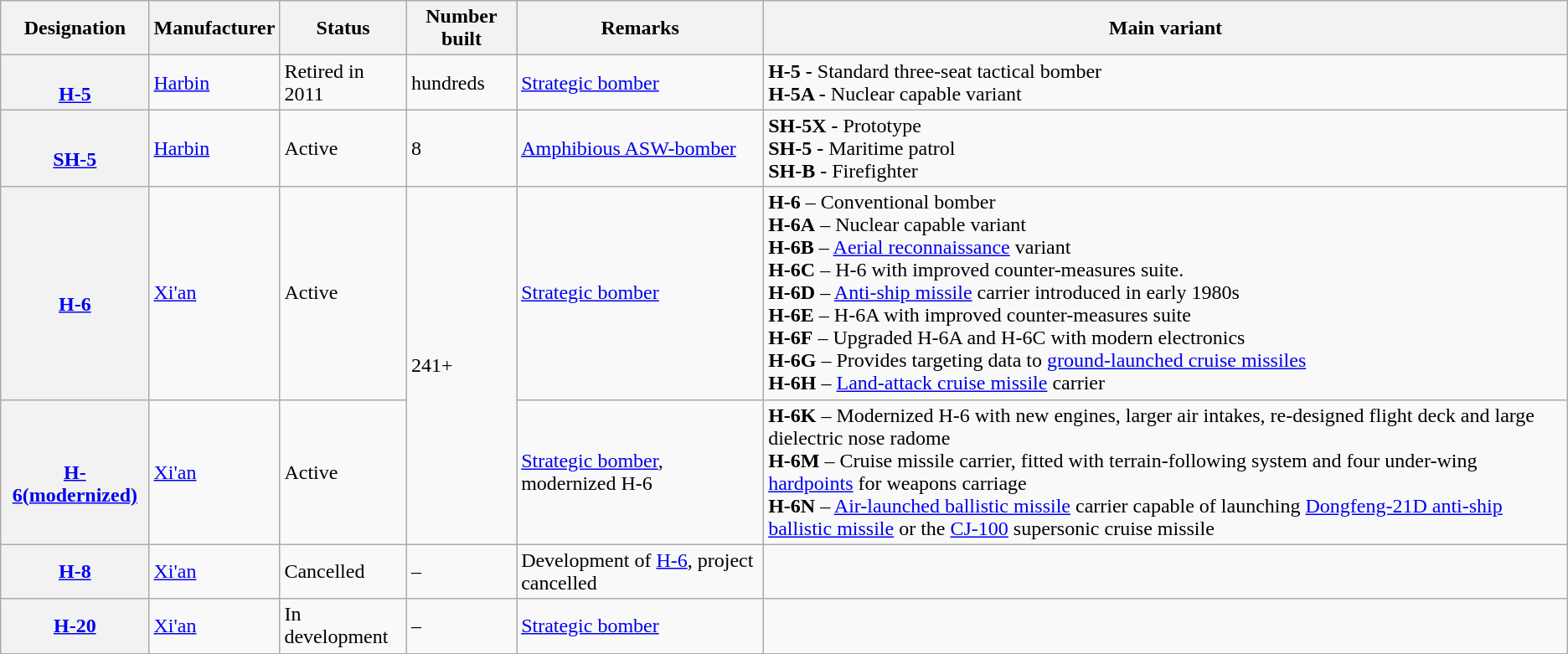<table class="wikitable">
<tr>
<th>Designation</th>
<th>Manufacturer</th>
<th>Status</th>
<th>Number built</th>
<th>Remarks</th>
<th>Main variant</th>
</tr>
<tr>
<th><br><a href='#'>H-5</a></th>
<td><a href='#'>Harbin</a></td>
<td>Retired in 2011</td>
<td>hundreds</td>
<td><a href='#'>Strategic bomber</a></td>
<td><strong>H-5 -</strong> Standard three-seat tactical bomber<br><strong>H-5A -</strong> Nuclear capable variant</td>
</tr>
<tr>
<th><br><a href='#'>SH-5</a></th>
<td><a href='#'>Harbin</a></td>
<td>Active</td>
<td>8</td>
<td><a href='#'>Amphibious ASW-bomber</a></td>
<td><strong>SH-5X -</strong> Prototype<br><strong>SH-5 -</strong> Maritime patrol<br><strong>SH-B -</strong> Firefighter</td>
</tr>
<tr>
<th><br><a href='#'>H-6</a></th>
<td><a href='#'>Xi'an</a></td>
<td>Active</td>
<td rowspan="2">241+</td>
<td><a href='#'>Strategic bomber</a></td>
<td><strong>H-6</strong> – Conventional bomber<br><strong>H-6A</strong> – Nuclear capable variant<br><strong>H-6B</strong> – <a href='#'>Aerial reconnaissance</a> variant<br><strong>H-6C</strong> – H-6 with improved counter-measures suite.<br><strong>H-6D</strong> – <a href='#'>Anti-ship missile</a> carrier introduced in early 1980s<br><strong>H-6E</strong> – H-6A with improved counter-measures suite<br><strong>H-6F</strong> – Upgraded H-6A and H-6C with modern electronics<br><strong>H-6G</strong> – Provides targeting data to <a href='#'>ground-launched cruise missiles</a><br><strong>H-6H</strong> – <a href='#'>Land-attack cruise missile</a> carrier</td>
</tr>
<tr>
<th><br><a href='#'>H-6(modernized)</a></th>
<td><a href='#'>Xi'an</a></td>
<td>Active</td>
<td><a href='#'>Strategic bomber</a>, modernized H-6</td>
<td><strong>H-6K</strong> – Modernized H-6 with new engines, larger air intakes, re-designed flight deck and large dielectric nose radome<br><strong>H-6M</strong> – Cruise missile carrier, fitted with terrain-following system and four under-wing <a href='#'>hardpoints</a> for weapons carriage<br><strong>H-6N</strong> – <a href='#'>Air-launched ballistic missile</a> carrier capable of launching <a href='#'>Dongfeng-21D anti-ship ballistic missile</a> or the <a href='#'>CJ-100</a> supersonic cruise missile</td>
</tr>
<tr>
<th><a href='#'>H-8</a></th>
<td><a href='#'>Xi'an</a></td>
<td>Cancelled</td>
<td>–</td>
<td>Development of <a href='#'>H-6</a>, project cancelled</td>
<td></td>
</tr>
<tr>
<th><a href='#'>H-20</a></th>
<td><a href='#'>Xi'an</a></td>
<td>In development</td>
<td>–</td>
<td><a href='#'>Strategic bomber</a></td>
<td></td>
</tr>
</table>
